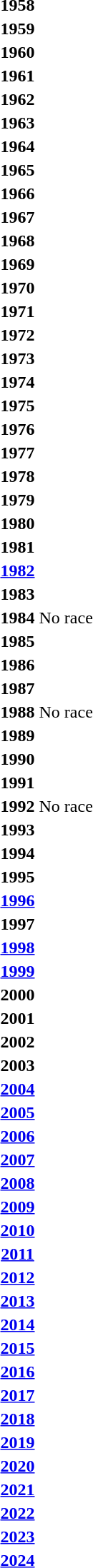<table>
<tr>
</tr>
<tr>
<th>1958</th>
<td></td>
<td></td>
<td></td>
</tr>
<tr>
<th>1959</th>
<td></td>
<td></td>
<td></td>
</tr>
<tr>
<th>1960</th>
<td></td>
<td></td>
<td></td>
</tr>
<tr>
<th>1961</th>
<td></td>
<td></td>
<td></td>
</tr>
<tr>
<th>1962</th>
<td></td>
<td></td>
<td></td>
</tr>
<tr>
<th>1963</th>
<td></td>
<td></td>
<td></td>
</tr>
<tr>
<th>1964</th>
<td></td>
<td></td>
<td></td>
</tr>
<tr>
<th>1965</th>
<td></td>
<td></td>
<td></td>
</tr>
<tr>
<th>1966</th>
<td></td>
<td></td>
<td></td>
</tr>
<tr>
<th>1967</th>
<td></td>
<td></td>
<td></td>
</tr>
<tr>
<th>1968</th>
<td></td>
<td></td>
<td></td>
</tr>
<tr>
<th>1969</th>
<td></td>
<td></td>
<td></td>
</tr>
<tr>
<th>1970</th>
<td></td>
<td></td>
<td></td>
</tr>
<tr>
<th>1971</th>
<td></td>
<td></td>
<td></td>
</tr>
<tr>
<th>1972</th>
<td></td>
<td></td>
<td></td>
</tr>
<tr>
<th>1973</th>
<td></td>
<td></td>
<td></td>
</tr>
<tr>
<th>1974</th>
<td></td>
<td></td>
<td></td>
</tr>
<tr>
<th>1975</th>
<td></td>
<td></td>
<td></td>
</tr>
<tr>
<th>1976</th>
<td></td>
<td></td>
<td></td>
</tr>
<tr>
<th>1977</th>
<td></td>
<td></td>
<td></td>
</tr>
<tr>
<th>1978</th>
<td></td>
<td></td>
<td></td>
</tr>
<tr>
<th>1979</th>
<td></td>
<td></td>
<td></td>
</tr>
<tr>
<th>1980</th>
<td></td>
<td></td>
<td></td>
</tr>
<tr>
<th>1981</th>
<td></td>
<td></td>
<td></td>
</tr>
<tr>
<th><a href='#'>1982</a></th>
<td></td>
<td></td>
<td></td>
</tr>
<tr>
<th>1983</th>
<td></td>
<td></td>
<td></td>
</tr>
<tr>
<th>1984</th>
<td>No race</td>
<td></td>
<td></td>
</tr>
<tr>
<th>1985</th>
<td></td>
<td></td>
<td></td>
</tr>
<tr>
<th>1986</th>
<td></td>
<td></td>
<td></td>
</tr>
<tr>
<th>1987</th>
<td></td>
<td></td>
<td></td>
</tr>
<tr>
<th>1988</th>
<td>No race</td>
<td></td>
<td></td>
</tr>
<tr>
<th>1989</th>
<td></td>
<td></td>
<td></td>
</tr>
<tr>
<th>1990</th>
<td></td>
<td></td>
<td></td>
</tr>
<tr>
<th>1991</th>
<td></td>
<td></td>
<td></td>
</tr>
<tr>
<th>1992</th>
<td>No race</td>
<td></td>
<td></td>
</tr>
<tr>
<th>1993</th>
<td></td>
<td></td>
<td></td>
</tr>
<tr>
<th>1994</th>
<td></td>
<td></td>
<td></td>
</tr>
<tr>
<th>1995</th>
<td></td>
<td></td>
<td></td>
</tr>
<tr>
<th><a href='#'>1996</a></th>
<td></td>
<td></td>
<td></td>
</tr>
<tr>
<th>1997</th>
<td></td>
<td></td>
<td></td>
</tr>
<tr>
<th><a href='#'>1998</a></th>
<td></td>
<td></td>
<td></td>
</tr>
<tr>
<th><a href='#'>1999</a></th>
<td></td>
<td></td>
<td></td>
</tr>
<tr>
<th>2000</th>
<td></td>
<td></td>
<td></td>
</tr>
<tr>
<th>2001</th>
<td></td>
<td></td>
<td></td>
</tr>
<tr>
<th>2002</th>
<td></td>
<td></td>
<td></td>
</tr>
<tr>
<th>2003</th>
<td></td>
<td></td>
<td></td>
</tr>
<tr>
<th><a href='#'>2004</a></th>
<td></td>
<td></td>
<td></td>
</tr>
<tr>
<th><a href='#'>2005</a></th>
<td></td>
<td></td>
<td></td>
</tr>
<tr>
<th><a href='#'>2006</a></th>
<td></td>
<td></td>
<td></td>
</tr>
<tr>
<th><a href='#'>2007</a></th>
<td></td>
<td></td>
<td></td>
</tr>
<tr>
<th><a href='#'>2008</a></th>
<td></td>
<td></td>
<td></td>
</tr>
<tr>
<th><a href='#'>2009</a></th>
<td></td>
<td></td>
<td></td>
</tr>
<tr>
<th><a href='#'>2010</a></th>
<td></td>
<td></td>
<td></td>
</tr>
<tr>
<th><a href='#'>2011</a></th>
<td></td>
<td></td>
<td></td>
</tr>
<tr>
<th><a href='#'>2012</a></th>
<td></td>
<td></td>
<td></td>
</tr>
<tr>
<th><a href='#'>2013</a></th>
<td></td>
<td></td>
<td></td>
</tr>
<tr>
<th><a href='#'>2014</a></th>
<td></td>
<td></td>
<td></td>
</tr>
<tr>
<th><a href='#'>2015</a></th>
<td></td>
<td></td>
<td></td>
</tr>
<tr>
<th><a href='#'>2016</a></th>
<td></td>
<td></td>
<td></td>
</tr>
<tr>
<th><a href='#'>2017</a></th>
<td></td>
<td></td>
<td></td>
</tr>
<tr>
<th><a href='#'>2018</a></th>
<td></td>
<td></td>
<td></td>
</tr>
<tr>
<th><a href='#'>2019</a></th>
<td></td>
<td></td>
<td></td>
</tr>
<tr>
<th><a href='#'>2020</a></th>
<td></td>
<td></td>
<td></td>
</tr>
<tr>
<th><a href='#'>2021</a></th>
<td></td>
<td></td>
<td></td>
</tr>
<tr>
<th><a href='#'>2022</a></th>
<td></td>
<td></td>
<td></td>
</tr>
<tr>
<th><a href='#'>2023</a></th>
<td></td>
<td></td>
<td></td>
</tr>
<tr>
<th><a href='#'>2024</a></th>
<td></td>
<td></td>
<td></td>
</tr>
</table>
